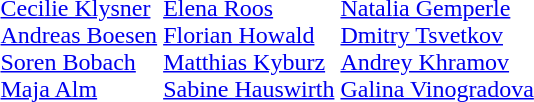<table>
<tr>
<td><br></td>
<td><br><a href='#'>Cecilie Klysner</a><br><a href='#'>Andreas Boesen</a><br><a href='#'>Soren Bobach</a><br><a href='#'>Maja Alm</a></td>
<td><br><a href='#'>Elena Roos</a><br><a href='#'>Florian Howald</a><br><a href='#'>Matthias Kyburz</a><br><a href='#'>Sabine Hauswirth</a></td>
<td><br><a href='#'>Natalia Gemperle</a><br><a href='#'>Dmitry Tsvetkov</a><br><a href='#'>Andrey Khramov</a><br><a href='#'>Galina Vinogradova</a></td>
</tr>
</table>
